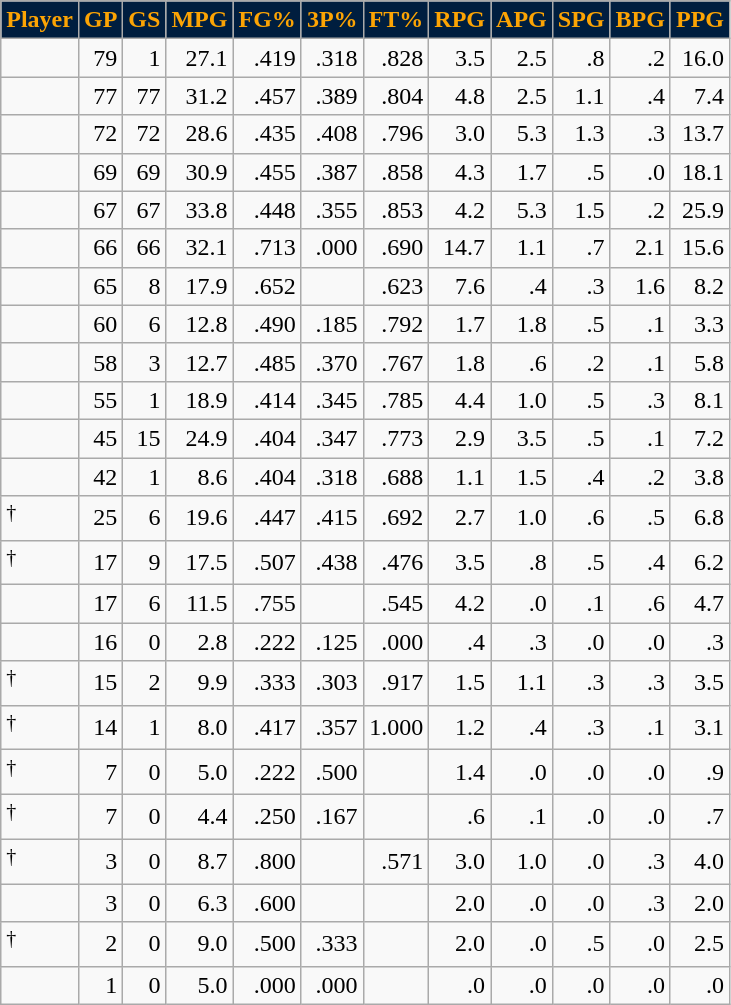<table class="wikitable sortable" style="text-align:right;">
<tr>
<th style="background:#001E3F; color:#FCA404">Player</th>
<th style="background:#001E3F; color:#FCA404">GP</th>
<th style="background:#001E3F; color:#FCA404">GS</th>
<th style="background:#001E3F; color:#FCA404">MPG</th>
<th style="background:#001E3F; color:#FCA404">FG%</th>
<th style="background:#001E3F; color:#FCA404">3P%</th>
<th style="background:#001E3F; color:#FCA404">FT%</th>
<th style="background:#001E3F; color:#FCA404">RPG</th>
<th style="background:#001E3F; color:#FCA404">APG</th>
<th style="background:#001E3F; color:#FCA404">SPG</th>
<th style="background:#001E3F; color:#FCA404">BPG</th>
<th style="background:#001E3F; color:#FCA404">PPG</th>
</tr>
<tr>
<td style="text-align:left;"></td>
<td>79</td>
<td>1</td>
<td>27.1</td>
<td>.419</td>
<td>.318</td>
<td>.828</td>
<td>3.5</td>
<td>2.5</td>
<td>.8</td>
<td>.2</td>
<td>16.0</td>
</tr>
<tr>
<td style="text-align:left;"></td>
<td>77</td>
<td>77</td>
<td>31.2</td>
<td>.457</td>
<td>.389</td>
<td>.804</td>
<td>4.8</td>
<td>2.5</td>
<td>1.1</td>
<td>.4</td>
<td>7.4</td>
</tr>
<tr>
<td style="text-align:left;"></td>
<td>72</td>
<td>72</td>
<td>28.6</td>
<td>.435</td>
<td>.408</td>
<td>.796</td>
<td>3.0</td>
<td>5.3</td>
<td>1.3</td>
<td>.3</td>
<td>13.7</td>
</tr>
<tr>
<td style="text-align:left;"></td>
<td>69</td>
<td>69</td>
<td>30.9</td>
<td>.455</td>
<td>.387</td>
<td>.858</td>
<td>4.3</td>
<td>1.7</td>
<td>.5</td>
<td>.0</td>
<td>18.1</td>
</tr>
<tr>
<td style="text-align:left;"></td>
<td>67</td>
<td>67</td>
<td>33.8</td>
<td>.448</td>
<td>.355</td>
<td>.853</td>
<td>4.2</td>
<td>5.3</td>
<td>1.5</td>
<td>.2</td>
<td>25.9</td>
</tr>
<tr>
<td style="text-align:left;"></td>
<td>66</td>
<td>66</td>
<td>32.1</td>
<td>.713</td>
<td>.000</td>
<td>.690</td>
<td>14.7</td>
<td>1.1</td>
<td>.7</td>
<td>2.1</td>
<td>15.6</td>
</tr>
<tr>
<td style="text-align:left;"></td>
<td>65</td>
<td>8</td>
<td>17.9</td>
<td>.652</td>
<td></td>
<td>.623</td>
<td>7.6</td>
<td>.4</td>
<td>.3</td>
<td>1.6</td>
<td>8.2</td>
</tr>
<tr>
<td style="text-align:left;"></td>
<td>60</td>
<td>6</td>
<td>12.8</td>
<td>.490</td>
<td>.185</td>
<td>.792</td>
<td>1.7</td>
<td>1.8</td>
<td>.5</td>
<td>.1</td>
<td>3.3</td>
</tr>
<tr>
<td style="text-align:left;"></td>
<td>58</td>
<td>3</td>
<td>12.7</td>
<td>.485</td>
<td>.370</td>
<td>.767</td>
<td>1.8</td>
<td>.6</td>
<td>.2</td>
<td>.1</td>
<td>5.8</td>
</tr>
<tr>
<td style="text-align:left;"></td>
<td>55</td>
<td>1</td>
<td>18.9</td>
<td>.414</td>
<td>.345</td>
<td>.785</td>
<td>4.4</td>
<td>1.0</td>
<td>.5</td>
<td>.3</td>
<td>8.1</td>
</tr>
<tr>
<td style="text-align:left;"></td>
<td>45</td>
<td>15</td>
<td>24.9</td>
<td>.404</td>
<td>.347</td>
<td>.773</td>
<td>2.9</td>
<td>3.5</td>
<td>.5</td>
<td>.1</td>
<td>7.2</td>
</tr>
<tr>
<td style="text-align:left;"></td>
<td>42</td>
<td>1</td>
<td>8.6</td>
<td>.404</td>
<td>.318</td>
<td>.688</td>
<td>1.1</td>
<td>1.5</td>
<td>.4</td>
<td>.2</td>
<td>3.8</td>
</tr>
<tr>
<td style="text-align:left;"><sup>†</sup></td>
<td>25</td>
<td>6</td>
<td>19.6</td>
<td>.447</td>
<td>.415</td>
<td>.692</td>
<td>2.7</td>
<td>1.0</td>
<td>.6</td>
<td>.5</td>
<td>6.8</td>
</tr>
<tr>
<td style="text-align:left;"><sup>†</sup></td>
<td>17</td>
<td>9</td>
<td>17.5</td>
<td>.507</td>
<td>.438</td>
<td>.476</td>
<td>3.5</td>
<td>.8</td>
<td>.5</td>
<td>.4</td>
<td>6.2</td>
</tr>
<tr>
<td style="text-align:left;"></td>
<td>17</td>
<td>6</td>
<td>11.5</td>
<td>.755</td>
<td></td>
<td>.545</td>
<td>4.2</td>
<td>.0</td>
<td>.1</td>
<td>.6</td>
<td>4.7</td>
</tr>
<tr>
<td style="text-align:left;"></td>
<td>16</td>
<td>0</td>
<td>2.8</td>
<td>.222</td>
<td>.125</td>
<td>.000</td>
<td>.4</td>
<td>.3</td>
<td>.0</td>
<td>.0</td>
<td>.3</td>
</tr>
<tr>
<td style="text-align:left;"><sup>†</sup></td>
<td>15</td>
<td>2</td>
<td>9.9</td>
<td>.333</td>
<td>.303</td>
<td>.917</td>
<td>1.5</td>
<td>1.1</td>
<td>.3</td>
<td>.3</td>
<td>3.5</td>
</tr>
<tr>
<td style="text-align:left;"><sup>†</sup></td>
<td>14</td>
<td>1</td>
<td>8.0</td>
<td>.417</td>
<td>.357</td>
<td>1.000</td>
<td>1.2</td>
<td>.4</td>
<td>.3</td>
<td>.1</td>
<td>3.1</td>
</tr>
<tr>
<td style="text-align:left;"><sup>†</sup></td>
<td>7</td>
<td>0</td>
<td>5.0</td>
<td>.222</td>
<td>.500</td>
<td></td>
<td>1.4</td>
<td>.0</td>
<td>.0</td>
<td>.0</td>
<td>.9</td>
</tr>
<tr>
<td style="text-align:left;"><sup>†</sup></td>
<td>7</td>
<td>0</td>
<td>4.4</td>
<td>.250</td>
<td>.167</td>
<td></td>
<td>.6</td>
<td>.1</td>
<td>.0</td>
<td>.0</td>
<td>.7</td>
</tr>
<tr>
<td style="text-align:left;"><sup>†</sup></td>
<td>3</td>
<td>0</td>
<td>8.7</td>
<td>.800</td>
<td></td>
<td>.571</td>
<td>3.0</td>
<td>1.0</td>
<td>.0</td>
<td>.3</td>
<td>4.0</td>
</tr>
<tr>
<td style="text-align:left;"></td>
<td>3</td>
<td>0</td>
<td>6.3</td>
<td>.600</td>
<td></td>
<td></td>
<td>2.0</td>
<td>.0</td>
<td>.0</td>
<td>.3</td>
<td>2.0</td>
</tr>
<tr>
<td style="text-align:left;"><sup>†</sup></td>
<td>2</td>
<td>0</td>
<td>9.0</td>
<td>.500</td>
<td>.333</td>
<td></td>
<td>2.0</td>
<td>.0</td>
<td>.5</td>
<td>.0</td>
<td>2.5</td>
</tr>
<tr>
<td style="text-align:left;"></td>
<td>1</td>
<td>0</td>
<td>5.0</td>
<td>.000</td>
<td>.000</td>
<td></td>
<td>.0</td>
<td>.0</td>
<td>.0</td>
<td>.0</td>
<td>.0</td>
</tr>
</table>
